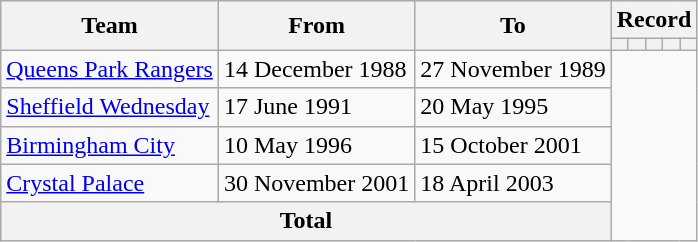<table class=wikitable style="text-align: left">
<tr>
<th rowspan="2">Team</th>
<th rowspan="2">From</th>
<th rowspan="2">To</th>
<th colspan="5">Record</th>
</tr>
<tr>
<th></th>
<th></th>
<th></th>
<th></th>
<th></th>
</tr>
<tr>
<td><a href='#'>Queens Park Rangers</a></td>
<td>14 December 1988</td>
<td>27 November 1989<br></td>
</tr>
<tr>
<td><a href='#'>Sheffield Wednesday</a></td>
<td>17 June 1991</td>
<td>20 May 1995<br></td>
</tr>
<tr>
<td><a href='#'>Birmingham City</a></td>
<td>10 May 1996</td>
<td>15 October 2001<br></td>
</tr>
<tr>
<td><a href='#'>Crystal Palace</a></td>
<td>30 November 2001</td>
<td>18 April 2003<br></td>
</tr>
<tr>
<th colspan="3">Total<br></th>
</tr>
</table>
